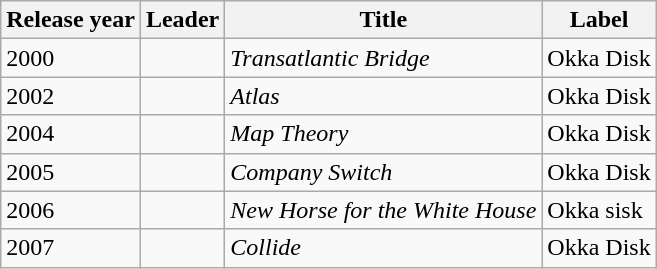<table class="wikitable sortable">
<tr>
<th>Release year</th>
<th>Leader</th>
<th>Title</th>
<th>Label</th>
</tr>
<tr>
<td>2000</td>
<td></td>
<td><em>Transatlantic Bridge</em></td>
<td>Okka Disk</td>
</tr>
<tr>
<td>2002</td>
<td></td>
<td><em>Atlas</em></td>
<td>Okka Disk</td>
</tr>
<tr>
<td>2004</td>
<td></td>
<td><em>Map Theory</em></td>
<td>Okka Disk</td>
</tr>
<tr>
<td>2005</td>
<td></td>
<td><em>Company Switch</em></td>
<td>Okka Disk</td>
</tr>
<tr>
<td>2006</td>
<td></td>
<td><em>New Horse for the White House</em></td>
<td>Okka sisk</td>
</tr>
<tr>
<td>2007</td>
<td></td>
<td><em>Collide</em></td>
<td>Okka Disk</td>
</tr>
</table>
